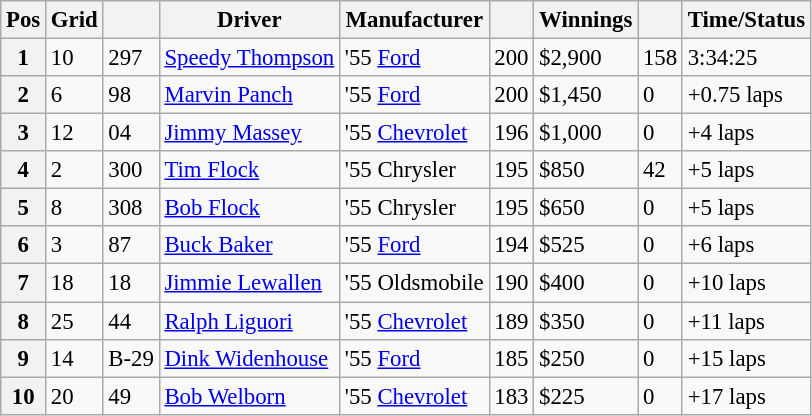<table class="wikitable" style="font-size:95%">
<tr>
<th>Pos</th>
<th>Grid</th>
<th></th>
<th>Driver</th>
<th>Manufacturer</th>
<th></th>
<th>Winnings</th>
<th></th>
<th>Time/Status</th>
</tr>
<tr>
<th>1</th>
<td>10</td>
<td>297</td>
<td><a href='#'>Speedy Thompson</a></td>
<td>'55 <a href='#'>Ford</a></td>
<td>200</td>
<td>$2,900</td>
<td>158</td>
<td>3:34:25</td>
</tr>
<tr>
<th>2</th>
<td>6</td>
<td>98</td>
<td><a href='#'>Marvin Panch</a></td>
<td>'55 <a href='#'>Ford</a></td>
<td>200</td>
<td>$1,450</td>
<td>0</td>
<td>+0.75 laps</td>
</tr>
<tr>
<th>3</th>
<td>12</td>
<td>04</td>
<td><a href='#'>Jimmy Massey</a></td>
<td>'55 <a href='#'>Chevrolet</a></td>
<td>196</td>
<td>$1,000</td>
<td>0</td>
<td>+4 laps</td>
</tr>
<tr>
<th>4</th>
<td>2</td>
<td>300</td>
<td><a href='#'>Tim Flock</a></td>
<td>'55 Chrysler</td>
<td>195</td>
<td>$850</td>
<td>42</td>
<td>+5 laps</td>
</tr>
<tr>
<th>5</th>
<td>8</td>
<td>308</td>
<td><a href='#'>Bob Flock</a></td>
<td>'55 Chrysler</td>
<td>195</td>
<td>$650</td>
<td>0</td>
<td>+5 laps</td>
</tr>
<tr>
<th>6</th>
<td>3</td>
<td>87</td>
<td><a href='#'>Buck Baker</a></td>
<td>'55 <a href='#'>Ford</a></td>
<td>194</td>
<td>$525</td>
<td>0</td>
<td>+6 laps</td>
</tr>
<tr>
<th>7</th>
<td>18</td>
<td>18</td>
<td><a href='#'>Jimmie Lewallen</a></td>
<td>'55 Oldsmobile</td>
<td>190</td>
<td>$400</td>
<td>0</td>
<td>+10 laps</td>
</tr>
<tr>
<th>8</th>
<td>25</td>
<td>44</td>
<td><a href='#'>Ralph Liguori</a></td>
<td>'55 <a href='#'>Chevrolet</a></td>
<td>189</td>
<td>$350</td>
<td>0</td>
<td>+11 laps</td>
</tr>
<tr>
<th>9</th>
<td>14</td>
<td>B-29</td>
<td><a href='#'>Dink Widenhouse</a></td>
<td>'55 <a href='#'>Ford</a></td>
<td>185</td>
<td>$250</td>
<td>0</td>
<td>+15 laps</td>
</tr>
<tr>
<th>10</th>
<td>20</td>
<td>49</td>
<td><a href='#'>Bob Welborn</a></td>
<td>'55 <a href='#'>Chevrolet</a></td>
<td>183</td>
<td>$225</td>
<td>0</td>
<td>+17 laps</td>
</tr>
</table>
